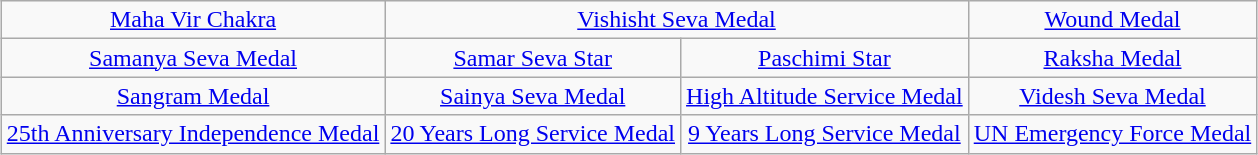<table class="wikitable" style="margin:1em auto; text-align:center;">
<tr>
<td colspan="1"><a href='#'>Maha Vir Chakra</a></td>
<td colspan="2"><a href='#'>Vishisht Seva Medal</a></td>
<td colspan="1"><a href='#'>Wound Medal</a></td>
</tr>
<tr>
<td><a href='#'>Samanya Seva Medal</a></td>
<td><a href='#'>Samar Seva Star</a></td>
<td><a href='#'>Paschimi Star</a></td>
<td><a href='#'>Raksha Medal</a></td>
</tr>
<tr>
<td><a href='#'>Sangram Medal</a></td>
<td><a href='#'>Sainya Seva Medal</a></td>
<td><a href='#'>High Altitude Service Medal</a></td>
<td><a href='#'>Videsh Seva Medal</a></td>
</tr>
<tr>
<td><a href='#'>25th Anniversary Independence Medal</a></td>
<td><a href='#'>20 Years Long Service Medal</a></td>
<td><a href='#'>9 Years Long Service Medal</a></td>
<td><a href='#'>UN Emergency Force Medal</a></td>
</tr>
</table>
